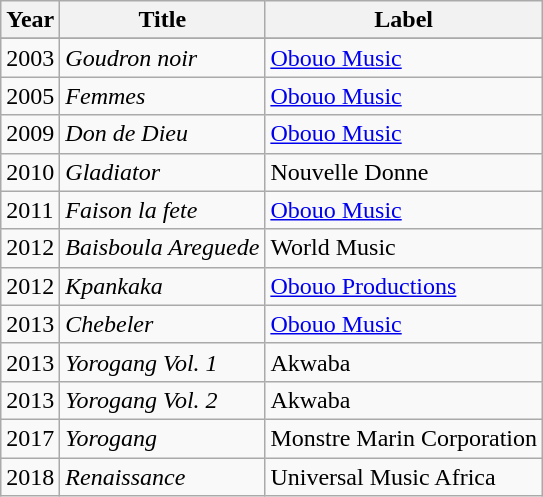<table class="wikitable">
<tr>
<th>Year</th>
<th>Title</th>
<th>Label</th>
</tr>
<tr 2010|| >
</tr>
<tr>
<td>2003</td>
<td><em>Goudron noir</em></td>
<td><a href='#'>Obouo Music</a></td>
</tr>
<tr>
<td>2005</td>
<td><em>Femmes</em></td>
<td><a href='#'>Obouo Music</a></td>
</tr>
<tr>
<td>2009</td>
<td><em>Don de Dieu</em></td>
<td><a href='#'>Obouo Music</a></td>
</tr>
<tr>
<td>2010</td>
<td><em>Gladiator</em></td>
<td>Nouvelle Donne</td>
</tr>
<tr>
<td>2011</td>
<td><em>Faison la fete</em></td>
<td><a href='#'>Obouo Music</a></td>
</tr>
<tr>
<td>2012</td>
<td><em>Baisboula Areguede</em></td>
<td>World Music</td>
</tr>
<tr>
<td>2012</td>
<td><em>Kpankaka</em></td>
<td><a href='#'>Obouo Productions</a></td>
</tr>
<tr>
<td>2013</td>
<td><em>Chebeler</em></td>
<td><a href='#'>Obouo Music</a></td>
</tr>
<tr>
<td>2013</td>
<td><em>Yorogang Vol. 1</em></td>
<td>Akwaba</td>
</tr>
<tr>
<td>2013</td>
<td><em>Yorogang Vol. 2</em></td>
<td>Akwaba</td>
</tr>
<tr>
<td>2017</td>
<td><em>Yorogang</em></td>
<td>Monstre Marin Corporation</td>
</tr>
<tr>
<td>2018</td>
<td><em>Renaissance</em></td>
<td>Universal Music Africa</td>
</tr>
</table>
